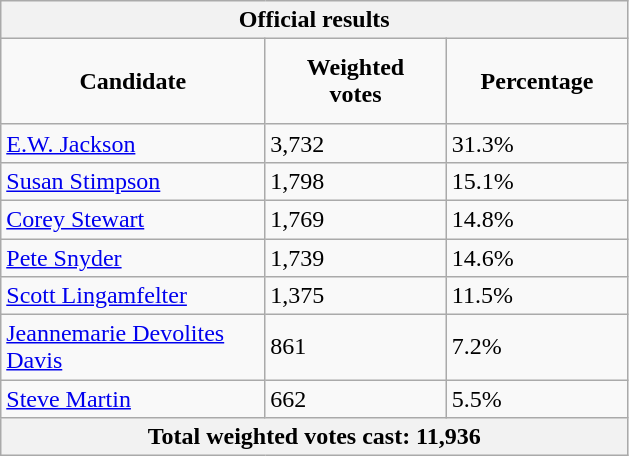<table class="wikitable">
<tr>
<th colspan="3"><strong>Official results</strong></th>
</tr>
<tr>
<td style="padding:10px; text-align:center; width:155px;"><strong>Candidate</strong></td>
<td style="padding:10px; text-align:center; width:100px;"><strong>Weighted votes</strong></td>
<td style="padding:10px; text-align:center; width:100px;"><strong>Percentage</strong><br></td>
</tr>
<tr>
<td><a href='#'>E.W. Jackson</a></td>
<td>3,732</td>
<td>31.3%</td>
</tr>
<tr>
<td><a href='#'>Susan Stimpson</a></td>
<td>1,798</td>
<td>15.1%</td>
</tr>
<tr>
<td><a href='#'>Corey Stewart</a></td>
<td>1,769</td>
<td>14.8%</td>
</tr>
<tr>
<td><a href='#'>Pete Snyder</a></td>
<td>1,739</td>
<td>14.6%</td>
</tr>
<tr>
<td><a href='#'>Scott Lingamfelter</a></td>
<td>1,375</td>
<td>11.5%</td>
</tr>
<tr>
<td><a href='#'>Jeannemarie Devolites Davis</a></td>
<td>861</td>
<td>7.2%</td>
</tr>
<tr>
<td><a href='#'>Steve Martin</a></td>
<td>662</td>
<td>5.5%</td>
</tr>
<tr>
<th colspan="3">Total weighted votes cast: 11,936</th>
</tr>
</table>
